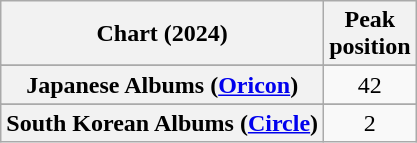<table class="wikitable sortable plainrowheaders" style="text-align:center;">
<tr>
<th scope="col">Chart (2024)</th>
<th scope="col">Peak<br>position</th>
</tr>
<tr>
</tr>
<tr>
<th scope="row">Japanese Albums (<a href='#'>Oricon</a>)</th>
<td>42</td>
</tr>
<tr>
</tr>
<tr>
<th scope="row">South Korean Albums (<a href='#'>Circle</a>)</th>
<td>2</td>
</tr>
</table>
